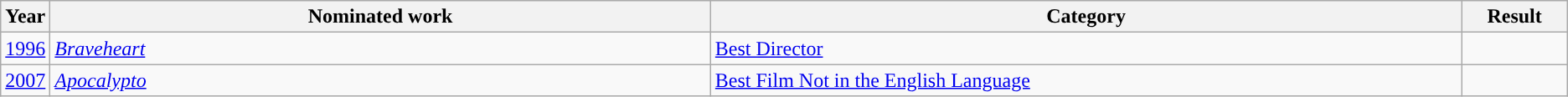<table class="wikitable">
<tr>
<th scope="col" style="width:1em;">Year</th>
<th scope="col" style="width:35em;">Nominated work</th>
<th scope="col" style="width:40em;">Category</th>
<th scope="col" style="width:5em;">Result</th>
</tr>
<tr>
<td><a href='#'>1996</a></td>
<td><em><a href='#'>Braveheart</a></em></td>
<td><a href='#'>Best Director</a></td>
<td></td>
</tr>
<tr>
<td><a href='#'>2007</a></td>
<td><em><a href='#'>Apocalypto</a></em></td>
<td><a href='#'>Best Film Not in the English Language</a></td>
<td></td>
</tr>
</table>
